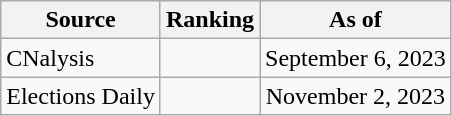<table class="wikitable" style="text-align:center">
<tr>
<th>Source</th>
<th>Ranking</th>
<th>As of</th>
</tr>
<tr>
<td align=left>CNalysis</td>
<td></td>
<td>September 6, 2023</td>
</tr>
<tr>
<td align=left>Elections Daily</td>
<td></td>
<td>November 2, 2023</td>
</tr>
</table>
